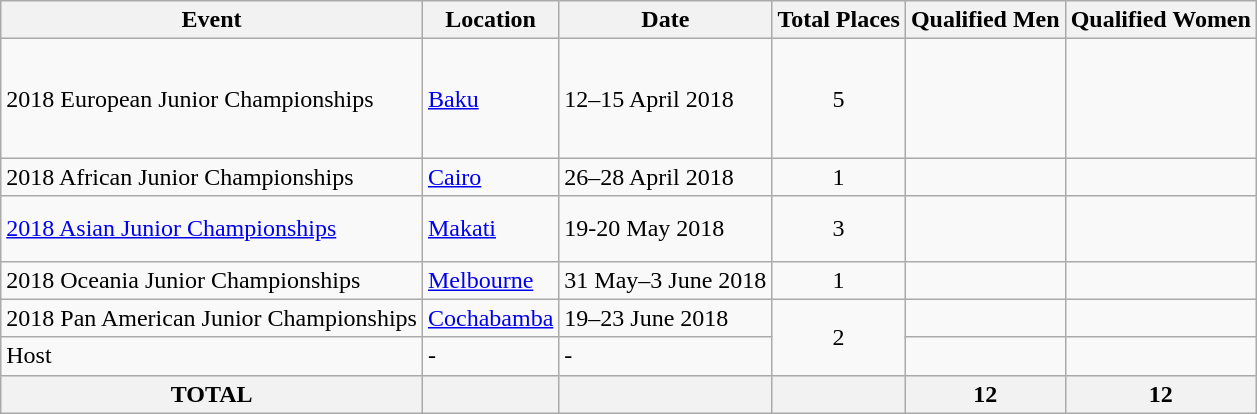<table class="wikitable">
<tr>
<th>Event</th>
<th>Location</th>
<th>Date</th>
<th>Total Places</th>
<th>Qualified Men</th>
<th>Qualified Women</th>
</tr>
<tr>
<td>2018 European Junior Championships</td>
<td> <a href='#'>Baku</a></td>
<td>12–15 April 2018</td>
<td align="center">5</td>
<td><br><br><br><br></td>
<td><br><br><br><br></td>
</tr>
<tr>
<td>2018 African Junior Championships</td>
<td> <a href='#'>Cairo</a></td>
<td>26–28 April 2018</td>
<td align="center">1</td>
<td></td>
<td></td>
</tr>
<tr>
<td><a href='#'>2018 Asian Junior Championships</a></td>
<td> <a href='#'>Makati</a></td>
<td>19-20 May 2018</td>
<td align="center">3</td>
<td><br><br></td>
<td><br><br></td>
</tr>
<tr>
<td>2018 Oceania Junior Championships</td>
<td> <a href='#'>Melbourne</a></td>
<td>31 May–3 June 2018</td>
<td align="center">1</td>
<td></td>
<td></td>
</tr>
<tr>
<td>2018 Pan American Junior Championships</td>
<td> <a href='#'>Cochabamba</a></td>
<td>19–23 June 2018</td>
<td align="center" rowspan=2>2</td>
<td valign=top></td>
<td><br></td>
</tr>
<tr>
<td>Host</td>
<td>-</td>
<td>-</td>
<td></td>
<td></td>
</tr>
<tr>
<th>TOTAL</th>
<th></th>
<th></th>
<th></th>
<th>12</th>
<th>12</th>
</tr>
</table>
